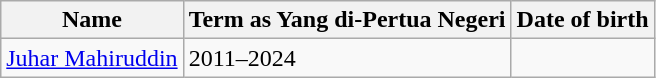<table class="wikitable">
<tr>
<th>Name</th>
<th>Term as Yang di-Pertua Negeri</th>
<th>Date of birth</th>
</tr>
<tr>
<td><a href='#'>Juhar Mahiruddin</a></td>
<td>2011–2024</td>
<td></td>
</tr>
</table>
